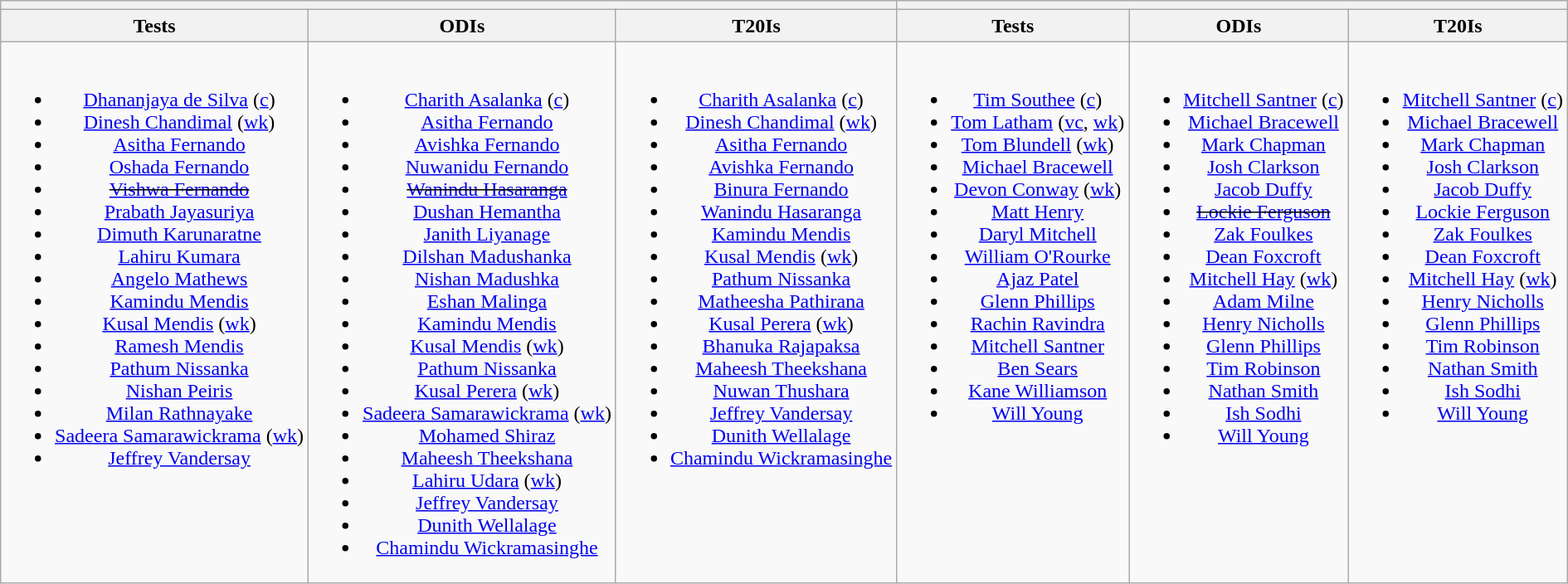<table class="wikitable" style="text-align:center;margin:auto">
<tr>
<th colspan="3"></th>
<th colspan="3"></th>
</tr>
<tr>
<th>Tests</th>
<th>ODIs</th>
<th>T20Is</th>
<th>Tests</th>
<th>ODIs</th>
<th>T20Is</th>
</tr>
<tr style="vertical-align:top">
<td><br><ul><li><a href='#'>Dhananjaya de Silva</a> (<a href='#'>c</a>)</li><li><a href='#'>Dinesh Chandimal</a> (<a href='#'>wk</a>)</li><li><a href='#'>Asitha Fernando</a></li><li><a href='#'>Oshada Fernando</a></li><li><s><a href='#'>Vishwa Fernando</a></s></li><li><a href='#'>Prabath Jayasuriya</a></li><li><a href='#'>Dimuth Karunaratne</a></li><li><a href='#'>Lahiru Kumara</a></li><li><a href='#'>Angelo Mathews</a></li><li><a href='#'>Kamindu Mendis</a></li><li><a href='#'>Kusal Mendis</a> (<a href='#'>wk</a>)</li><li><a href='#'>Ramesh Mendis</a></li><li><a href='#'>Pathum Nissanka</a></li><li><a href='#'>Nishan Peiris</a></li><li><a href='#'>Milan Rathnayake</a></li><li><a href='#'>Sadeera Samarawickrama</a> (<a href='#'>wk</a>)</li><li><a href='#'>Jeffrey Vandersay</a></li></ul></td>
<td><br><ul><li><a href='#'>Charith Asalanka</a> (<a href='#'>c</a>)</li><li><a href='#'>Asitha Fernando</a></li><li><a href='#'>Avishka Fernando</a></li><li><a href='#'>Nuwanidu Fernando</a></li><li><s><a href='#'>Wanindu Hasaranga</a></s></li><li><a href='#'>Dushan Hemantha</a></li><li><a href='#'>Janith Liyanage</a></li><li><a href='#'>Dilshan Madushanka</a></li><li><a href='#'>Nishan Madushka</a></li><li><a href='#'>Eshan Malinga</a></li><li><a href='#'>Kamindu Mendis</a></li><li><a href='#'>Kusal Mendis</a> (<a href='#'>wk</a>)</li><li><a href='#'>Pathum Nissanka</a></li><li><a href='#'>Kusal Perera</a> (<a href='#'>wk</a>)</li><li><a href='#'>Sadeera Samarawickrama</a> (<a href='#'>wk</a>)</li><li><a href='#'>Mohamed Shiraz</a></li><li><a href='#'>Maheesh Theekshana</a></li><li><a href='#'>Lahiru Udara</a> (<a href='#'>wk</a>)</li><li><a href='#'>Jeffrey Vandersay</a></li><li><a href='#'>Dunith Wellalage</a></li><li><a href='#'>Chamindu Wickramasinghe</a></li></ul></td>
<td><br><ul><li><a href='#'>Charith Asalanka</a> (<a href='#'>c</a>)</li><li><a href='#'>Dinesh Chandimal</a> (<a href='#'>wk</a>)</li><li><a href='#'>Asitha Fernando</a></li><li><a href='#'>Avishka Fernando</a></li><li><a href='#'>Binura Fernando</a></li><li><a href='#'>Wanindu Hasaranga</a></li><li><a href='#'>Kamindu Mendis</a></li><li><a href='#'>Kusal Mendis</a> (<a href='#'>wk</a>)</li><li><a href='#'>Pathum Nissanka</a></li><li><a href='#'>Matheesha Pathirana</a></li><li><a href='#'>Kusal Perera</a> (<a href='#'>wk</a>)</li><li><a href='#'>Bhanuka Rajapaksa</a></li><li><a href='#'>Maheesh Theekshana</a></li><li><a href='#'>Nuwan Thushara</a></li><li><a href='#'>Jeffrey Vandersay</a></li><li><a href='#'>Dunith Wellalage</a></li><li><a href='#'>Chamindu Wickramasinghe</a></li></ul></td>
<td><br><ul><li><a href='#'>Tim Southee</a> (<a href='#'>c</a>)</li><li><a href='#'>Tom Latham</a> (<a href='#'>vc</a>, <a href='#'>wk</a>)</li><li><a href='#'>Tom Blundell</a> (<a href='#'>wk</a>)</li><li><a href='#'>Michael Bracewell</a></li><li><a href='#'>Devon Conway</a> (<a href='#'>wk</a>)</li><li><a href='#'>Matt Henry</a></li><li><a href='#'>Daryl Mitchell</a></li><li><a href='#'>William O'Rourke</a></li><li><a href='#'>Ajaz Patel</a></li><li><a href='#'>Glenn Phillips</a></li><li><a href='#'>Rachin Ravindra</a></li><li><a href='#'>Mitchell Santner</a></li><li><a href='#'>Ben Sears</a></li><li><a href='#'>Kane Williamson</a></li><li><a href='#'>Will Young</a></li></ul></td>
<td><br><ul><li><a href='#'>Mitchell Santner</a> (<a href='#'>c</a>)</li><li><a href='#'>Michael Bracewell</a></li><li><a href='#'>Mark Chapman</a></li><li><a href='#'>Josh Clarkson</a></li><li><a href='#'>Jacob Duffy</a></li><li><s><a href='#'>Lockie Ferguson</a></s></li><li><a href='#'>Zak Foulkes</a></li><li><a href='#'>Dean Foxcroft</a></li><li><a href='#'>Mitchell Hay</a> (<a href='#'>wk</a>)</li><li><a href='#'>Adam Milne</a></li><li><a href='#'>Henry Nicholls</a></li><li><a href='#'>Glenn Phillips</a></li><li><a href='#'>Tim Robinson</a></li><li><a href='#'>Nathan Smith</a></li><li><a href='#'>Ish Sodhi</a></li><li><a href='#'>Will Young</a></li></ul></td>
<td><br><ul><li><a href='#'>Mitchell Santner</a> (<a href='#'>c</a>)</li><li><a href='#'>Michael Bracewell</a></li><li><a href='#'>Mark Chapman</a></li><li><a href='#'>Josh Clarkson</a></li><li><a href='#'>Jacob Duffy</a></li><li><a href='#'>Lockie Ferguson</a></li><li><a href='#'>Zak Foulkes</a></li><li><a href='#'>Dean Foxcroft</a></li><li><a href='#'>Mitchell Hay</a> (<a href='#'>wk</a>)</li><li><a href='#'>Henry Nicholls</a></li><li><a href='#'>Glenn Phillips</a></li><li><a href='#'>Tim Robinson</a></li><li><a href='#'>Nathan Smith</a></li><li><a href='#'>Ish Sodhi</a></li><li><a href='#'>Will Young</a></li></ul></td>
</tr>
</table>
